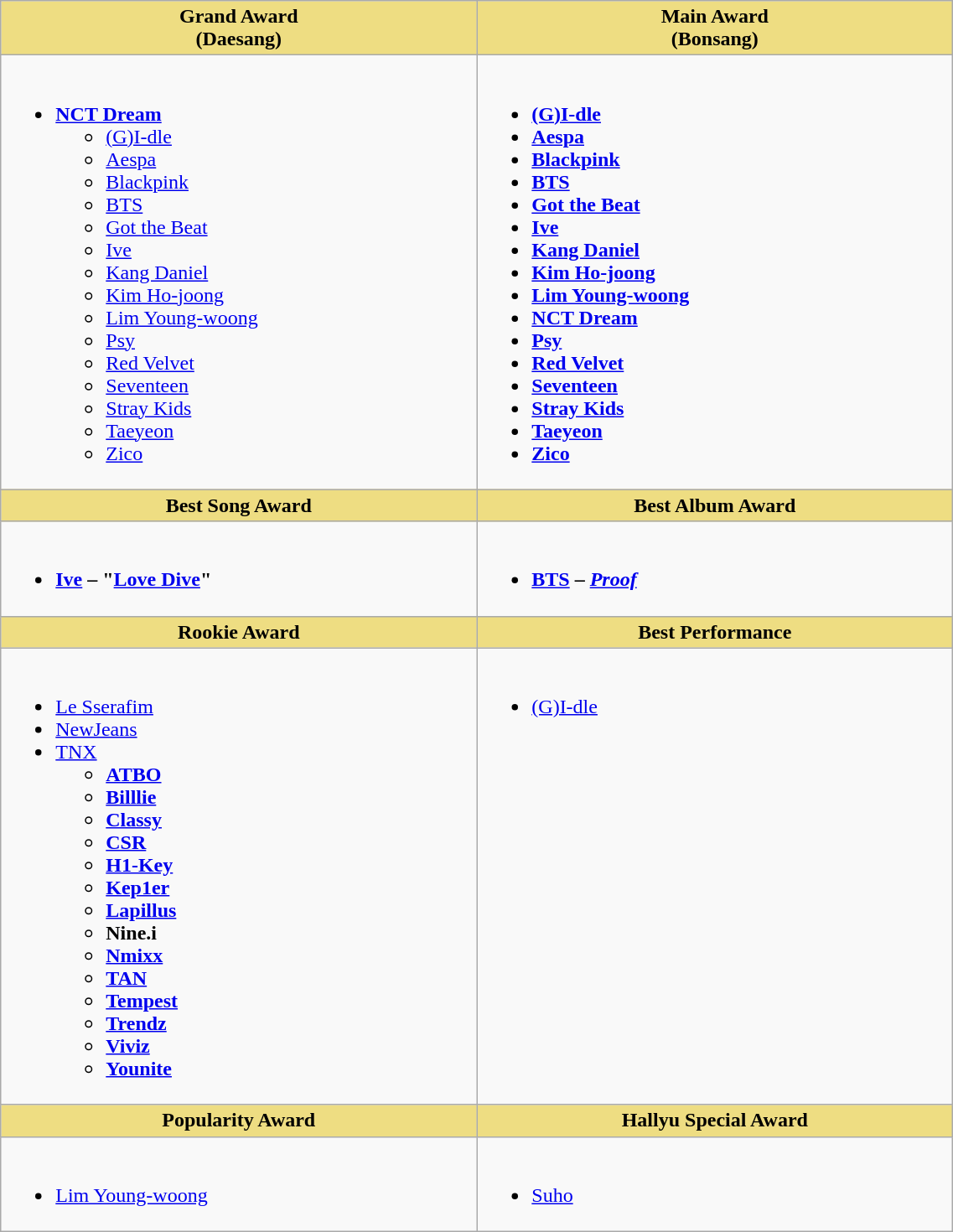<table class="wikitable" style="width:60%">
<tr>
<th scope="col" style="background:#EEDD82; width:30%">Grand Award<br>(Daesang)</th>
<th scope="col" style="background:#EEDD82; width:30%">Main Award<br>(Bonsang)</th>
</tr>
<tr>
<td style="vertical-align:top"><br><ul><li><strong><a href='#'>NCT Dream</a></strong><ul><li><a href='#'>(G)I-dle</a></li><li><a href='#'>Aespa</a></li><li><a href='#'>Blackpink</a></li><li><a href='#'>BTS</a></li><li><a href='#'>Got the Beat</a></li><li><a href='#'>Ive</a></li><li><a href='#'>Kang Daniel</a></li><li><a href='#'>Kim Ho-joong</a></li><li><a href='#'>Lim Young-woong</a></li><li><a href='#'>Psy</a></li><li><a href='#'>Red Velvet</a></li><li><a href='#'>Seventeen</a></li><li><a href='#'>Stray Kids</a></li><li><a href='#'>Taeyeon</a></li><li><a href='#'>Zico</a></li></ul></li></ul></td>
<td style="vertical-align:top"><br><ul><li><strong><a href='#'>(G)I-dle</a></strong></li><li><strong><a href='#'>Aespa</a></strong></li><li><strong><a href='#'>Blackpink</a></strong></li><li><strong><a href='#'>BTS</a></strong></li><li><strong><a href='#'>Got the Beat</a></strong></li><li><strong><a href='#'>Ive</a></strong></li><li><strong><a href='#'>Kang Daniel</a></strong></li><li><strong><a href='#'>Kim Ho-joong</a></strong></li><li><strong><a href='#'>Lim Young-woong</a></strong></li><li><strong><a href='#'>NCT Dream</a></strong></li><li><strong><a href='#'>Psy</a></strong></li><li><strong><a href='#'>Red Velvet</a></strong></li><li><strong><a href='#'>Seventeen</a></strong></li><li><strong><a href='#'>Stray Kids</a></strong></li><li><strong><a href='#'>Taeyeon</a></strong></li><li><strong><a href='#'>Zico</a></strong></li></ul></td>
</tr>
<tr>
<th scope="col" style="background:#EEDD82">Best Song Award</th>
<th scope="col" style="background:#EEDD82">Best Album Award</th>
</tr>
<tr>
<td style="vertical-align:top"><br><ul><li><strong><a href='#'>Ive</a> – "<a href='#'>Love Dive</a>"</strong></li></ul></td>
<td style="vertical-align:top"><br><ul><li><strong><a href='#'>BTS</a> – <em><a href='#'>Proof</a><strong><em></li></ul></td>
</tr>
<tr>
<th scope="col" style="background:#EEDD82">Rookie Award</th>
<th scope="col" style="background:#EEDD82">Best Performance</th>
</tr>
<tr>
<td style="vertical-align:top"><br><ul><li></strong><a href='#'>Le Sserafim</a><strong></li><li></strong><a href='#'>NewJeans</a><strong></li><li></strong><a href='#'>TNX</a><strong><ul><li><a href='#'>ATBO</a></li><li><a href='#'>Billlie</a></li><li><a href='#'>Classy</a></li><li><a href='#'>CSR</a></li><li><a href='#'>H1-Key</a></li><li><a href='#'>Kep1er</a></li><li><a href='#'>Lapillus</a></li><li>Nine.i</li><li><a href='#'>Nmixx</a></li><li><a href='#'>TAN</a></li><li><a href='#'>Tempest</a></li><li><a href='#'>Trendz</a></li><li><a href='#'>Viviz</a></li><li><a href='#'>Younite</a></li></ul></li></ul></td>
<td style="vertical-align:top"><br><ul><li></strong><a href='#'>(G)I-dle</a><strong></li></ul></td>
</tr>
<tr>
<th scope="col" style="background:#EEDD82">Popularity Award</th>
<th scope="col" style="background:#EEDD82">Hallyu Special Award</th>
</tr>
<tr>
<td style="vertical-align:top"><br><ul><li></strong><a href='#'>Lim Young-woong</a><strong></li></ul></td>
<td style="vertical-align:top"><br><ul><li></strong><a href='#'>Suho</a><strong></li></ul></td>
</tr>
</table>
